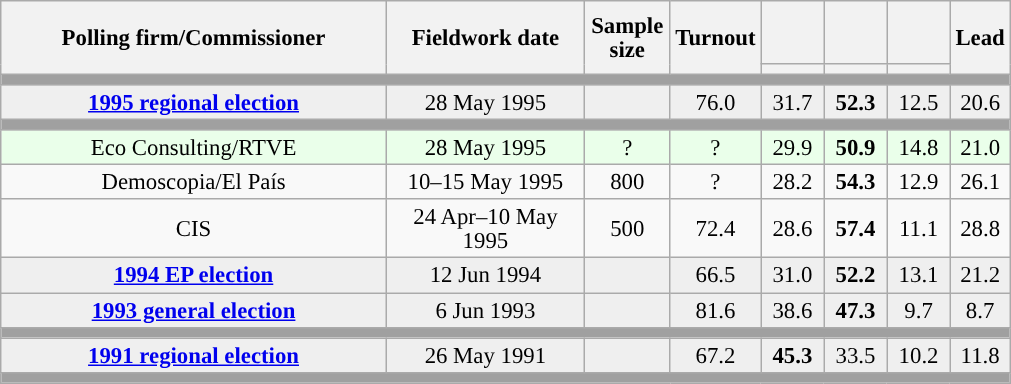<table class="wikitable collapsible collapsed" style="text-align:center; font-size:95%; line-height:16px;">
<tr style="height:42px;">
<th style="width:250px;" rowspan="2">Polling firm/Commissioner</th>
<th style="width:125px;" rowspan="2">Fieldwork date</th>
<th style="width:50px;" rowspan="2">Sample size</th>
<th style="width:45px;" rowspan="2">Turnout</th>
<th style="width:35px;"></th>
<th style="width:35px;"></th>
<th style="width:35px;"></th>
<th style="width:30px;" rowspan="2">Lead</th>
</tr>
<tr>
<th style="color:inherit;background:"></th>
<th style="color:inherit;background:"></th>
<th style="color:inherit;background:"></th>
</tr>
<tr>
<td colspan="8" style="background:#A0A0A0"></td>
</tr>
<tr style="background:#EFEFEF;">
<td><strong><a href='#'>1995 regional election</a></strong></td>
<td>28 May 1995</td>
<td></td>
<td>76.0</td>
<td>31.7<br></td>
<td><strong>52.3</strong><br></td>
<td>12.5<br></td>
<td style="background:">20.6</td>
</tr>
<tr>
<td colspan="8" style="background:#A0A0A0"></td>
</tr>
<tr style="background:#EAFFEA;">
<td>Eco Consulting/RTVE</td>
<td>28 May 1995</td>
<td>?</td>
<td>?</td>
<td>29.9<br></td>
<td><strong>50.9</strong><br></td>
<td>14.8<br></td>
<td style="background:">21.0</td>
</tr>
<tr>
<td>Demoscopia/El País</td>
<td>10–15 May 1995</td>
<td>800</td>
<td>?</td>
<td>28.2<br></td>
<td><strong>54.3</strong><br></td>
<td>12.9<br></td>
<td style="background:">26.1</td>
</tr>
<tr>
<td>CIS</td>
<td>24 Apr–10 May 1995</td>
<td>500</td>
<td>72.4</td>
<td>28.6</td>
<td><strong>57.4</strong></td>
<td>11.1</td>
<td style="background:">28.8</td>
</tr>
<tr style="background:#EFEFEF;">
<td><strong><a href='#'>1994 EP election</a></strong></td>
<td>12 Jun 1994</td>
<td></td>
<td>66.5</td>
<td>31.0</td>
<td><strong>52.2</strong></td>
<td>13.1</td>
<td style="background:">21.2</td>
</tr>
<tr style="background:#EFEFEF;">
<td><strong><a href='#'>1993 general election</a></strong></td>
<td>6 Jun 1993</td>
<td></td>
<td>81.6</td>
<td>38.6</td>
<td><strong>47.3</strong></td>
<td>9.7</td>
<td style="background:">8.7</td>
</tr>
<tr>
<td colspan="8" style="background:#A0A0A0"></td>
</tr>
<tr style="background:#EFEFEF;">
<td><strong><a href='#'>1991 regional election</a></strong></td>
<td>26 May 1991</td>
<td></td>
<td>67.2</td>
<td><strong>45.3</strong><br></td>
<td>33.5<br></td>
<td>10.2<br></td>
<td style="background:">11.8</td>
</tr>
<tr>
<td colspan="8" style="background:#A0A0A0"></td>
</tr>
</table>
